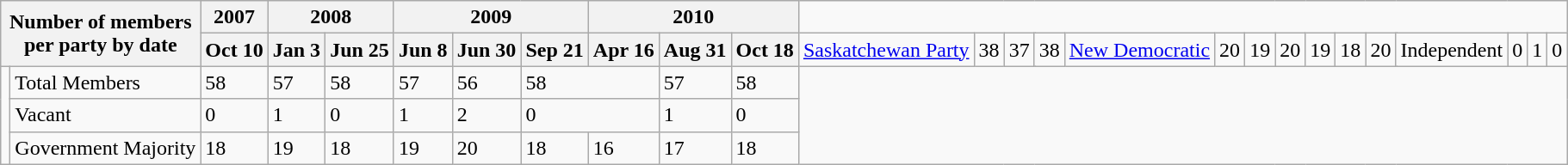<table class="wikitable">
<tr>
<th colspan=2 rowspan=2>Number of members<br>per party by date</th>
<th>2007</th>
<th colspan=2>2008</th>
<th colspan=3>2009</th>
<th colspan=3>2010</th>
</tr>
<tr>
<th>Oct 10</th>
<th>Jan 3</th>
<th>Jun 25</th>
<th>Jun 8</th>
<th>Jun 30</th>
<th>Sep 21</th>
<th>Apr 16</th>
<th>Aug 31</th>
<th>Oct 18<br></th>
<td><a href='#'>Saskatchewan Party</a></td>
<td colspan=6>38</td>
<td colspan=2>37</td>
<td>38<br></td>
<td><a href='#'>New Democratic</a></td>
<td>20</td>
<td>19</td>
<td>20</td>
<td>19</td>
<td>18</td>
<td colspan=4>20<br></td>
<td>Independent</td>
<td colspan=6>0</td>
<td>1</td>
<td colspan=2>0</td>
</tr>
<tr>
<td rowspan=3></td>
<td>Total Members</td>
<td>58</td>
<td>57</td>
<td>58</td>
<td>57</td>
<td>56</td>
<td colspan=2>58</td>
<td>57</td>
<td>58</td>
</tr>
<tr>
<td>Vacant</td>
<td>0</td>
<td>1</td>
<td>0</td>
<td>1</td>
<td>2</td>
<td colspan=2>0</td>
<td>1</td>
<td>0</td>
</tr>
<tr>
<td>Government Majority</td>
<td>18</td>
<td>19</td>
<td>18</td>
<td>19</td>
<td>20</td>
<td>18</td>
<td>16</td>
<td>17</td>
<td>18</td>
</tr>
</table>
